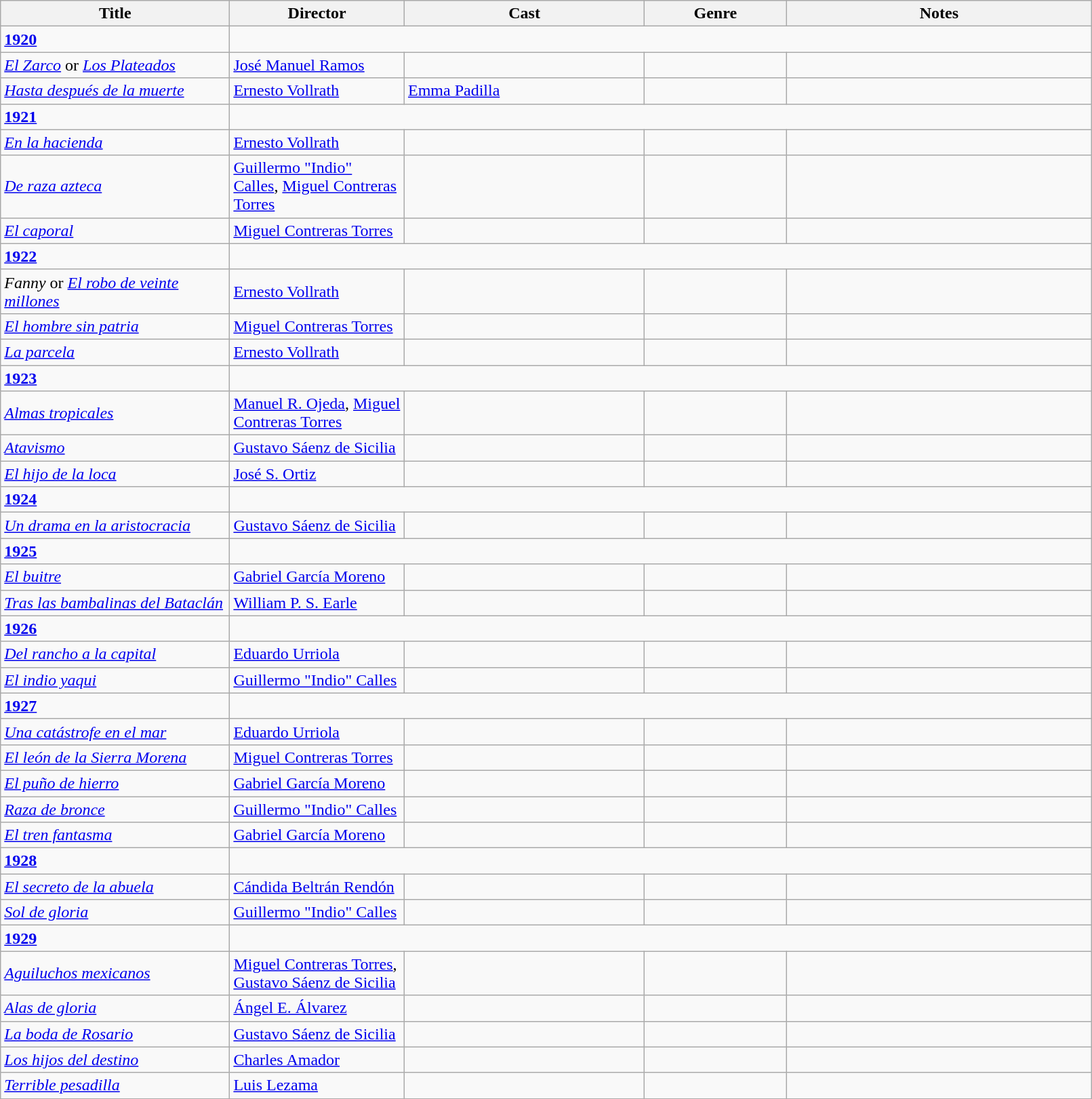<table class="wikitable" width= "85%">
<tr>
<th width=21%>Title</th>
<th width=16%>Director</th>
<th width=22%>Cast</th>
<th width=13%>Genre</th>
<th width=28%>Notes</th>
</tr>
<tr>
<td><strong><a href='#'>1920</a></strong></td>
</tr>
<tr>
<td><em><a href='#'>El Zarco</a></em> or <em><a href='#'>Los Plateados</a></em></td>
<td><a href='#'>José Manuel Ramos</a></td>
<td></td>
<td></td>
<td></td>
</tr>
<tr>
<td><em><a href='#'>Hasta después de la muerte</a></em></td>
<td><a href='#'>Ernesto Vollrath</a></td>
<td><a href='#'>Emma Padilla</a></td>
<td></td>
<td></td>
</tr>
<tr>
<td><strong><a href='#'>1921</a></strong></td>
</tr>
<tr>
<td><em><a href='#'>En la hacienda</a></em></td>
<td><a href='#'>Ernesto Vollrath</a></td>
<td></td>
<td></td>
<td></td>
</tr>
<tr>
<td><em><a href='#'>De raza azteca</a></em></td>
<td><a href='#'>Guillermo "Indio" Calles</a>, <a href='#'>Miguel Contreras Torres</a></td>
<td></td>
<td></td>
<td></td>
</tr>
<tr>
<td><em><a href='#'>El caporal</a></em></td>
<td><a href='#'>Miguel Contreras Torres</a></td>
<td></td>
<td></td>
<td></td>
</tr>
<tr>
<td><strong><a href='#'>1922</a></strong></td>
</tr>
<tr>
<td><em>Fanny</em> or <em><a href='#'>El robo de veinte millones</a></em></td>
<td><a href='#'>Ernesto Vollrath</a></td>
<td></td>
<td></td>
<td></td>
</tr>
<tr>
<td><em><a href='#'>El hombre sin patria</a></em></td>
<td><a href='#'>Miguel Contreras Torres</a></td>
<td></td>
<td></td>
<td></td>
</tr>
<tr>
<td><em><a href='#'>La parcela</a></em></td>
<td><a href='#'>Ernesto Vollrath</a></td>
<td></td>
<td></td>
<td></td>
</tr>
<tr>
<td><strong><a href='#'>1923</a></strong></td>
</tr>
<tr>
<td><em><a href='#'>Almas tropicales</a></em></td>
<td><a href='#'>Manuel R. Ojeda</a>, <a href='#'>Miguel Contreras Torres</a></td>
<td></td>
<td></td>
<td></td>
</tr>
<tr>
<td><em><a href='#'>Atavismo</a></em></td>
<td><a href='#'>Gustavo Sáenz de Sicilia</a></td>
<td></td>
<td></td>
<td></td>
</tr>
<tr>
<td><em><a href='#'>El hijo de la loca</a></em></td>
<td><a href='#'>José S. Ortiz</a></td>
<td></td>
<td></td>
<td></td>
</tr>
<tr>
<td><strong><a href='#'>1924</a></strong></td>
</tr>
<tr>
<td><em><a href='#'>Un drama en la aristocracia</a></em></td>
<td><a href='#'>Gustavo Sáenz de Sicilia</a></td>
<td></td>
<td></td>
<td></td>
</tr>
<tr>
<td><strong><a href='#'>1925</a></strong></td>
</tr>
<tr>
<td><em><a href='#'>El buitre</a></em></td>
<td><a href='#'>Gabriel García Moreno</a></td>
<td></td>
<td></td>
<td></td>
</tr>
<tr>
<td><em><a href='#'>Tras las bambalinas del Bataclán</a></em></td>
<td><a href='#'>William P. S. Earle</a></td>
<td></td>
<td></td>
<td></td>
</tr>
<tr>
<td><strong><a href='#'>1926</a></strong></td>
</tr>
<tr>
<td><em><a href='#'>Del rancho a la capital</a></em></td>
<td><a href='#'>Eduardo Urriola</a></td>
<td></td>
<td></td>
<td></td>
</tr>
<tr>
<td><em><a href='#'>El indio yaqui</a></em></td>
<td><a href='#'>Guillermo "Indio" Calles</a></td>
<td></td>
<td></td>
<td></td>
</tr>
<tr>
<td><strong><a href='#'>1927</a></strong></td>
</tr>
<tr>
<td><em><a href='#'>Una catástrofe en el mar</a></em></td>
<td><a href='#'>Eduardo Urriola</a></td>
<td></td>
<td></td>
<td></td>
</tr>
<tr>
<td><em><a href='#'>El león de la Sierra Morena</a></em></td>
<td><a href='#'>Miguel Contreras Torres</a></td>
<td></td>
<td></td>
<td></td>
</tr>
<tr>
<td><em><a href='#'>El puño de hierro</a></em></td>
<td><a href='#'>Gabriel García Moreno</a></td>
<td></td>
<td></td>
<td></td>
</tr>
<tr>
<td><em><a href='#'>Raza de bronce</a></em></td>
<td><a href='#'>Guillermo "Indio" Calles</a></td>
<td></td>
<td></td>
<td></td>
</tr>
<tr>
<td><em><a href='#'>El tren fantasma</a></em></td>
<td><a href='#'>Gabriel García Moreno</a></td>
<td></td>
<td></td>
<td></td>
</tr>
<tr>
<td><strong><a href='#'>1928</a></strong></td>
</tr>
<tr>
<td><em><a href='#'>El secreto de la abuela</a></em></td>
<td><a href='#'>Cándida Beltrán Rendón</a></td>
<td></td>
<td></td>
<td></td>
</tr>
<tr>
<td><em><a href='#'>Sol de gloria</a></em></td>
<td><a href='#'>Guillermo "Indio" Calles</a></td>
<td></td>
<td></td>
<td></td>
</tr>
<tr>
<td><strong><a href='#'>1929</a></strong></td>
</tr>
<tr>
<td><em><a href='#'>Aguiluchos mexicanos</a></em></td>
<td><a href='#'>Miguel Contreras Torres</a>, <a href='#'>Gustavo Sáenz de Sicilia</a></td>
<td></td>
<td></td>
<td></td>
</tr>
<tr>
<td><em><a href='#'>Alas de gloria</a></em></td>
<td><a href='#'>Ángel E. Álvarez</a></td>
<td></td>
<td></td>
<td></td>
</tr>
<tr>
<td><em><a href='#'>La boda de Rosario</a></em></td>
<td><a href='#'>Gustavo Sáenz de Sicilia</a></td>
<td></td>
<td></td>
<td></td>
</tr>
<tr>
<td><em><a href='#'>Los hijos del destino</a></em></td>
<td><a href='#'>Charles Amador</a></td>
<td></td>
<td></td>
<td></td>
</tr>
<tr>
<td><em><a href='#'>Terrible pesadilla</a></em></td>
<td><a href='#'>Luis Lezama</a></td>
<td></td>
<td></td>
<td></td>
</tr>
<tr>
</tr>
</table>
